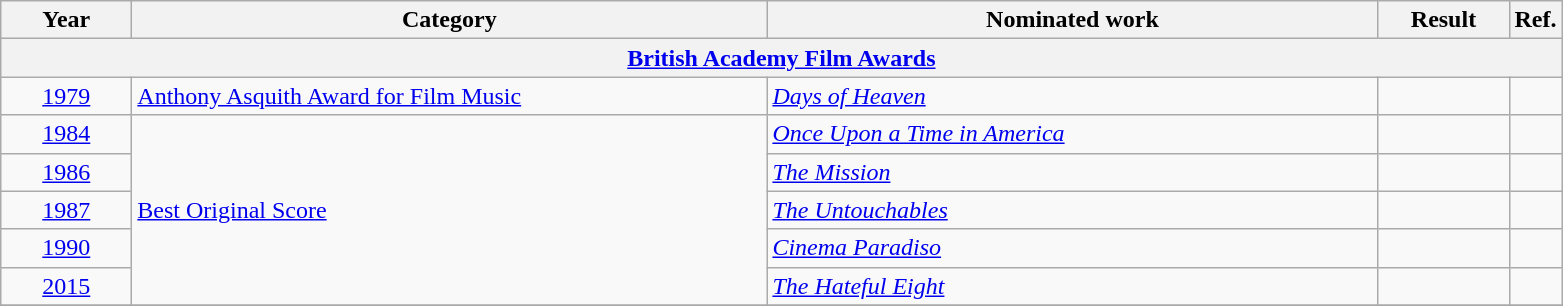<table class=wikitable>
<tr>
<th scope="col" style="width:5em;">Year</th>
<th scope="col" style="width:26em;">Category</th>
<th scope="col" style="width:25em;">Nominated work</th>
<th scope="col" style="width:5em;">Result</th>
<th>Ref.</th>
</tr>
<tr>
<th colspan=5><a href='#'>British Academy Film Awards</a></th>
</tr>
<tr>
<td style="text-align:center;"><a href='#'>1979</a></td>
<td><a href='#'>Anthony Asquith Award for Film Music</a></td>
<td><em><a href='#'>Days of Heaven</a></em></td>
<td></td>
<td style="text-align:center;"></td>
</tr>
<tr>
<td style="text-align:center;"><a href='#'>1984</a></td>
<td rowspan=5><a href='#'>Best Original Score</a></td>
<td><em><a href='#'>Once Upon a Time in America</a></em></td>
<td></td>
<td style="text-align:center;"></td>
</tr>
<tr>
<td style="text-align:center;"><a href='#'>1986</a></td>
<td><em><a href='#'>The Mission</a></em></td>
<td></td>
<td style="text-align:center;"></td>
</tr>
<tr>
<td style="text-align:center;"><a href='#'>1987</a></td>
<td><em><a href='#'>The Untouchables</a></em></td>
<td></td>
<td style="text-align:center;"></td>
</tr>
<tr>
<td style="text-align:center;"><a href='#'>1990</a></td>
<td><em><a href='#'>Cinema Paradiso</a></em></td>
<td></td>
<td style="text-align:center;"></td>
</tr>
<tr>
<td style="text-align:center;"><a href='#'>2015</a></td>
<td><em><a href='#'>The Hateful Eight</a></em></td>
<td></td>
<td style="text-align:center;"></td>
</tr>
<tr>
</tr>
</table>
